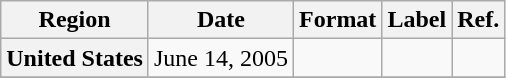<table class="wikitable plainrowheaders">
<tr>
<th scope="col">Region</th>
<th scope="col">Date</th>
<th scope="col">Format</th>
<th scope="col">Label</th>
<th scope="col">Ref.</th>
</tr>
<tr>
<th scope="row">United States</th>
<td>June 14, 2005</td>
<td></td>
<td></td>
<td></td>
</tr>
<tr>
</tr>
</table>
